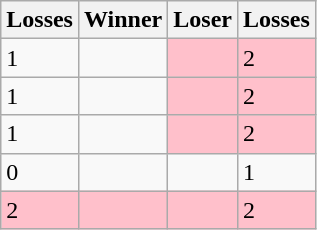<table class=wikitable>
<tr>
<th>Losses</th>
<th>Winner</th>
<th>Loser</th>
<th>Losses</th>
</tr>
<tr>
<td>1</td>
<td></td>
<td bgcolor=pink></td>
<td bgcolor=pink>2</td>
</tr>
<tr>
<td>1</td>
<td></td>
<td bgcolor=pink></td>
<td bgcolor=pink>2</td>
</tr>
<tr>
<td>1</td>
<td></td>
<td bgcolor=pink></td>
<td bgcolor=pink>2</td>
</tr>
<tr>
<td>0</td>
<td></td>
<td></td>
<td>1</td>
</tr>
<tr>
<td bgcolor=pink>2</td>
<td bgcolor=pink></td>
<td bgcolor=pink></td>
<td bgcolor=pink>2</td>
</tr>
</table>
